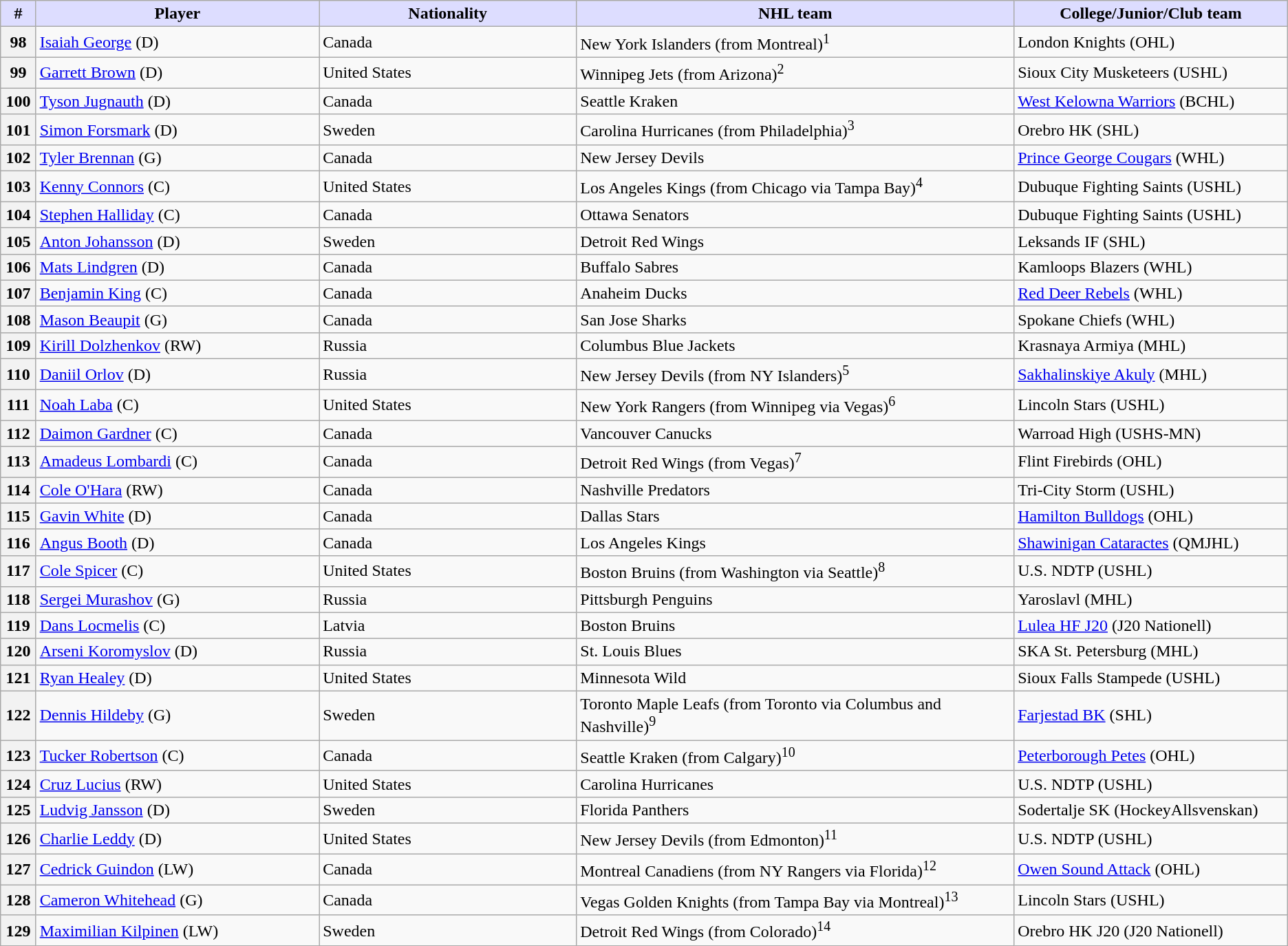<table class="wikitable">
<tr>
<th style="background:#ddf; width:2.75%;">#</th>
<th style="background:#ddf; width:22.0%;">Player</th>
<th style="background:#ddf; width:20.0%;">Nationality</th>
<th style="background:#ddf; width:34.0%;">NHL team</th>
<th style="background:#ddf; width:100.0%;">College/Junior/Club team</th>
</tr>
<tr>
<th>98</th>
<td><a href='#'>Isaiah George</a> (D)</td>
<td> Canada</td>
<td>New York Islanders (from Montreal)<sup>1</sup></td>
<td>London Knights (OHL)</td>
</tr>
<tr>
<th>99</th>
<td><a href='#'>Garrett Brown</a> (D)</td>
<td> United States</td>
<td>Winnipeg Jets (from Arizona)<sup>2</sup></td>
<td>Sioux City Musketeers (USHL)</td>
</tr>
<tr>
<th>100</th>
<td><a href='#'>Tyson Jugnauth</a> (D)</td>
<td> Canada</td>
<td>Seattle Kraken</td>
<td><a href='#'>West Kelowna Warriors</a> (BCHL)</td>
</tr>
<tr>
<th>101</th>
<td><a href='#'>Simon Forsmark</a> (D)</td>
<td> Sweden</td>
<td>Carolina Hurricanes (from Philadelphia)<sup>3</sup></td>
<td>Orebro HK (SHL)</td>
</tr>
<tr>
<th>102</th>
<td><a href='#'>Tyler Brennan</a> (G)</td>
<td> Canada</td>
<td>New Jersey Devils</td>
<td><a href='#'>Prince George Cougars</a> (WHL)</td>
</tr>
<tr>
<th>103</th>
<td><a href='#'>Kenny Connors</a> (C)</td>
<td> United States</td>
<td>Los Angeles Kings (from Chicago via Tampa Bay)<sup>4</sup></td>
<td>Dubuque Fighting Saints (USHL)</td>
</tr>
<tr>
<th>104</th>
<td><a href='#'>Stephen Halliday</a> (C)</td>
<td> Canada</td>
<td>Ottawa Senators</td>
<td>Dubuque Fighting Saints (USHL)</td>
</tr>
<tr>
<th>105</th>
<td><a href='#'>Anton Johansson</a> (D)</td>
<td> Sweden</td>
<td>Detroit Red Wings</td>
<td>Leksands IF (SHL)</td>
</tr>
<tr>
<th>106</th>
<td><a href='#'>Mats Lindgren</a> (D)</td>
<td> Canada</td>
<td>Buffalo Sabres</td>
<td>Kamloops Blazers (WHL)</td>
</tr>
<tr>
<th>107</th>
<td><a href='#'>Benjamin King</a> (C)</td>
<td> Canada</td>
<td>Anaheim Ducks</td>
<td><a href='#'>Red Deer Rebels</a> (WHL)</td>
</tr>
<tr>
<th>108</th>
<td><a href='#'>Mason Beaupit</a> (G)</td>
<td> Canada</td>
<td>San Jose Sharks</td>
<td>Spokane Chiefs (WHL)</td>
</tr>
<tr>
<th>109</th>
<td><a href='#'>Kirill Dolzhenkov</a> (RW)</td>
<td> Russia</td>
<td>Columbus Blue Jackets</td>
<td>Krasnaya Armiya (MHL)</td>
</tr>
<tr>
<th>110</th>
<td><a href='#'>Daniil Orlov</a> (D)</td>
<td> Russia</td>
<td>New Jersey Devils (from NY Islanders)<sup>5</sup></td>
<td><a href='#'>Sakhalinskiye Akuly</a> (MHL)</td>
</tr>
<tr>
<th>111</th>
<td><a href='#'>Noah Laba</a> (C)</td>
<td> United States</td>
<td>New York Rangers (from Winnipeg via Vegas)<sup>6</sup></td>
<td>Lincoln Stars (USHL)</td>
</tr>
<tr>
<th>112</th>
<td><a href='#'>Daimon Gardner</a> (C)</td>
<td> Canada</td>
<td>Vancouver Canucks</td>
<td>Warroad High (USHS-MN)</td>
</tr>
<tr>
<th>113</th>
<td><a href='#'>Amadeus Lombardi</a> (C)</td>
<td> Canada</td>
<td>Detroit Red Wings (from Vegas)<sup>7</sup></td>
<td>Flint Firebirds (OHL)</td>
</tr>
<tr>
<th>114</th>
<td><a href='#'>Cole O'Hara</a> (RW)</td>
<td> Canada</td>
<td>Nashville Predators</td>
<td>Tri-City Storm (USHL)</td>
</tr>
<tr>
<th>115</th>
<td><a href='#'>Gavin White</a> (D)</td>
<td> Canada</td>
<td>Dallas Stars</td>
<td><a href='#'>Hamilton Bulldogs</a> (OHL)</td>
</tr>
<tr>
<th>116</th>
<td><a href='#'>Angus Booth</a> (D)</td>
<td> Canada</td>
<td>Los Angeles Kings</td>
<td><a href='#'>Shawinigan Cataractes</a> (QMJHL)</td>
</tr>
<tr>
<th>117</th>
<td><a href='#'>Cole Spicer</a> (C)</td>
<td> United States</td>
<td>Boston Bruins (from Washington via Seattle)<sup>8</sup></td>
<td>U.S. NDTP (USHL)</td>
</tr>
<tr>
<th>118</th>
<td><a href='#'>Sergei Murashov</a> (G)</td>
<td> Russia</td>
<td>Pittsburgh Penguins</td>
<td>Yaroslavl (MHL)</td>
</tr>
<tr>
<th>119</th>
<td><a href='#'>Dans Locmelis</a> (C)</td>
<td> Latvia</td>
<td>Boston Bruins</td>
<td><a href='#'>Lulea HF J20</a> (J20 Nationell)</td>
</tr>
<tr>
<th>120</th>
<td><a href='#'>Arseni Koromyslov</a> (D)</td>
<td> Russia</td>
<td>St. Louis Blues</td>
<td>SKA St. Petersburg (MHL)</td>
</tr>
<tr>
<th>121</th>
<td><a href='#'>Ryan Healey</a> (D)</td>
<td> United States</td>
<td>Minnesota Wild</td>
<td>Sioux Falls Stampede (USHL)</td>
</tr>
<tr>
<th>122</th>
<td><a href='#'>Dennis Hildeby</a> (G)</td>
<td> Sweden</td>
<td>Toronto Maple Leafs (from Toronto via Columbus and Nashville)<sup>9</sup></td>
<td><a href='#'>Farjestad BK</a> (SHL)</td>
</tr>
<tr>
<th>123</th>
<td><a href='#'>Tucker Robertson</a> (C)</td>
<td> Canada</td>
<td>Seattle Kraken (from Calgary)<sup>10</sup></td>
<td><a href='#'>Peterborough Petes</a> (OHL)</td>
</tr>
<tr>
<th>124</th>
<td><a href='#'>Cruz Lucius</a> (RW)</td>
<td> United States</td>
<td>Carolina Hurricanes</td>
<td>U.S. NDTP (USHL)</td>
</tr>
<tr>
<th>125</th>
<td><a href='#'>Ludvig Jansson</a> (D)</td>
<td> Sweden</td>
<td>Florida Panthers</td>
<td>Sodertalje SK (HockeyAllsvenskan)</td>
</tr>
<tr>
<th>126</th>
<td><a href='#'>Charlie Leddy</a> (D)</td>
<td> United States</td>
<td>New Jersey Devils (from Edmonton)<sup>11</sup></td>
<td>U.S. NDTP (USHL)</td>
</tr>
<tr>
<th>127</th>
<td><a href='#'>Cedrick Guindon</a> (LW)</td>
<td> Canada</td>
<td>Montreal Canadiens (from NY Rangers via Florida)<sup>12</sup></td>
<td><a href='#'>Owen Sound Attack</a> (OHL)</td>
</tr>
<tr>
<th>128</th>
<td><a href='#'>Cameron Whitehead</a> (G)</td>
<td> Canada</td>
<td>Vegas Golden Knights (from Tampa Bay via Montreal)<sup>13</sup></td>
<td>Lincoln Stars (USHL)</td>
</tr>
<tr>
<th>129</th>
<td><a href='#'>Maximilian Kilpinen</a> (LW)</td>
<td> Sweden</td>
<td>Detroit Red Wings (from Colorado)<sup>14</sup></td>
<td>Orebro HK J20 (J20 Nationell)</td>
</tr>
</table>
